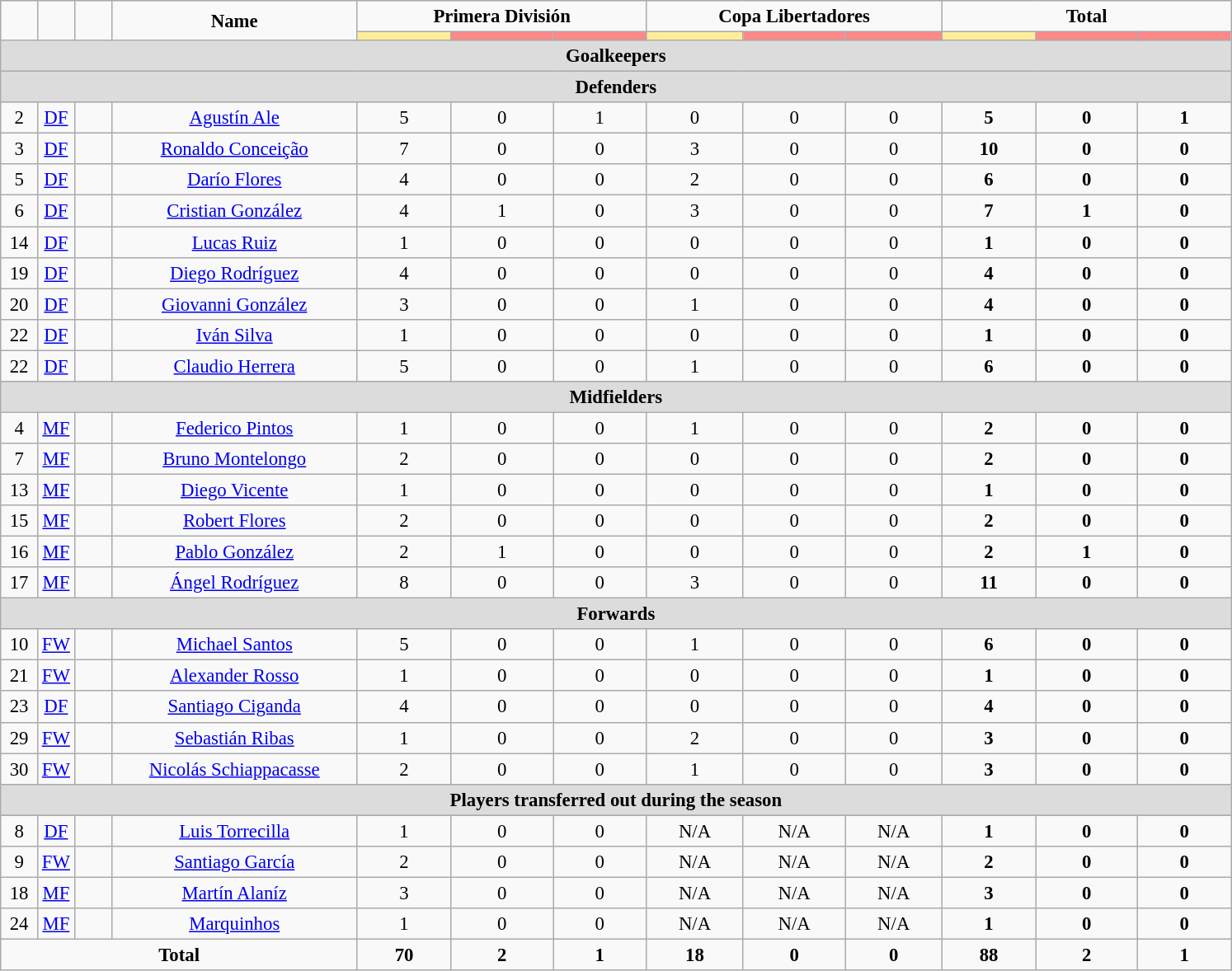<table class="wikitable" style="font-size: 95%; text-align: center;">
<tr>
<td rowspan="2"  style="width:3%; text-align:center;"><strong></strong></td>
<td rowspan="2"  style="width:3%; text-align:center;"><strong></strong></td>
<td rowspan="2"  style="width:3%; text-align:center;"><strong></strong></td>
<td rowspan="2"  style="width:20%; text-align:center;"><strong>Name</strong></td>
<td colspan="3" style="text-align:center;"><strong>Primera División</strong></td>
<td colspan="3" style="text-align:center;"><strong>Copa Libertadores</strong></td>
<td colspan="3" style="text-align:center;"><strong>Total</strong></td>
</tr>
<tr>
<th style="width:25px; background:#fe9;"></th>
<th style="width:28px; background:#ff8888;"></th>
<th style="width:25px; background:#ff8888;"></th>
<th style="width:25px; background:#fe9;"></th>
<th style="width:28px; background:#ff8888;"></th>
<th style="width:25px; background:#ff8888;"></th>
<th style="width:25px; background:#fe9;"></th>
<th style="width:28px; background:#ff8888;"></th>
<th style="width:25px; background:#ff8888;"></th>
</tr>
<tr>
<th colspan="19" style="background:#dcdcdc; text-align:center">Goalkeepers</th>
</tr>
<tr>
<th colspan="19" style="background:#dcdcdc; text-align:center">Defenders</th>
</tr>
<tr>
<td>2</td>
<td><a href='#'>DF</a></td>
<td></td>
<td><a href='#'>Agustín Ale</a></td>
<td>5</td>
<td>0</td>
<td>1</td>
<td>0</td>
<td>0</td>
<td>0</td>
<td><strong>5</strong></td>
<td><strong>0</strong></td>
<td><strong>1</strong></td>
</tr>
<tr>
<td>3</td>
<td><a href='#'>DF</a></td>
<td></td>
<td><a href='#'>Ronaldo Conceição</a></td>
<td>7</td>
<td>0</td>
<td>0</td>
<td>3</td>
<td>0</td>
<td>0</td>
<td><strong>10</strong></td>
<td><strong>0</strong></td>
<td><strong>0</strong></td>
</tr>
<tr>
<td>5</td>
<td><a href='#'>DF</a></td>
<td></td>
<td><a href='#'>Darío Flores</a></td>
<td>4</td>
<td>0</td>
<td>0</td>
<td>2</td>
<td>0</td>
<td>0</td>
<td><strong>6</strong></td>
<td><strong>0</strong></td>
<td><strong>0</strong></td>
</tr>
<tr>
<td>6</td>
<td><a href='#'>DF</a></td>
<td></td>
<td><a href='#'>Cristian González</a></td>
<td>4</td>
<td>1</td>
<td>0</td>
<td>3</td>
<td>0</td>
<td>0</td>
<td><strong>7</strong></td>
<td><strong>1</strong></td>
<td><strong>0</strong></td>
</tr>
<tr>
<td>14</td>
<td><a href='#'>DF</a></td>
<td></td>
<td><a href='#'>Lucas Ruiz</a></td>
<td>1</td>
<td>0</td>
<td>0</td>
<td>0</td>
<td>0</td>
<td>0</td>
<td><strong>1</strong></td>
<td><strong>0</strong></td>
<td><strong>0</strong></td>
</tr>
<tr>
<td>19</td>
<td><a href='#'>DF</a></td>
<td></td>
<td><a href='#'>Diego Rodríguez</a></td>
<td>4</td>
<td>0</td>
<td>0</td>
<td>0</td>
<td>0</td>
<td>0</td>
<td><strong>4</strong></td>
<td><strong>0</strong></td>
<td><strong>0</strong></td>
</tr>
<tr>
<td>20</td>
<td><a href='#'>DF</a></td>
<td></td>
<td><a href='#'>Giovanni González</a></td>
<td>3</td>
<td>0</td>
<td>0</td>
<td>1</td>
<td>0</td>
<td>0</td>
<td><strong>4</strong></td>
<td><strong>0</strong></td>
<td><strong>0</strong></td>
</tr>
<tr>
<td>22</td>
<td><a href='#'>DF</a></td>
<td></td>
<td><a href='#'>Iván Silva</a></td>
<td>1</td>
<td>0</td>
<td>0</td>
<td>0</td>
<td>0</td>
<td>0</td>
<td><strong>1</strong></td>
<td><strong>0</strong></td>
<td><strong>0</strong></td>
</tr>
<tr>
<td>22</td>
<td><a href='#'>DF</a></td>
<td></td>
<td><a href='#'>Claudio Herrera</a></td>
<td>5</td>
<td>0</td>
<td>0</td>
<td>1</td>
<td>0</td>
<td>0</td>
<td><strong>6</strong></td>
<td><strong>0</strong></td>
<td><strong>0</strong></td>
</tr>
<tr>
<th colspan="19" style="background:#dcdcdc; text-align:center">Midfielders</th>
</tr>
<tr>
<td>4</td>
<td><a href='#'>MF</a></td>
<td></td>
<td><a href='#'>Federico Pintos</a></td>
<td>1</td>
<td>0</td>
<td>0</td>
<td>1</td>
<td>0</td>
<td>0</td>
<td><strong>2</strong></td>
<td><strong>0</strong></td>
<td><strong>0</strong></td>
</tr>
<tr>
<td>7</td>
<td><a href='#'>MF</a></td>
<td></td>
<td><a href='#'>Bruno Montelongo</a></td>
<td>2</td>
<td>0</td>
<td>0</td>
<td>0</td>
<td>0</td>
<td>0</td>
<td><strong>2</strong></td>
<td><strong>0</strong></td>
<td><strong>0</strong></td>
</tr>
<tr>
<td>13</td>
<td><a href='#'>MF</a></td>
<td></td>
<td><a href='#'>Diego Vicente</a></td>
<td>1</td>
<td>0</td>
<td>0</td>
<td>0</td>
<td>0</td>
<td>0</td>
<td><strong>1</strong></td>
<td><strong>0</strong></td>
<td><strong>0</strong></td>
</tr>
<tr>
<td>15</td>
<td><a href='#'>MF</a></td>
<td></td>
<td><a href='#'>Robert Flores</a></td>
<td>2</td>
<td>0</td>
<td>0</td>
<td>0</td>
<td>0</td>
<td>0</td>
<td><strong>2</strong></td>
<td><strong>0</strong></td>
<td><strong>0</strong></td>
</tr>
<tr>
<td>16</td>
<td><a href='#'>MF</a></td>
<td></td>
<td><a href='#'>Pablo González</a></td>
<td>2</td>
<td>1</td>
<td>0</td>
<td>0</td>
<td>0</td>
<td>0</td>
<td><strong>2</strong></td>
<td><strong>1</strong></td>
<td><strong>0</strong></td>
</tr>
<tr>
<td>17</td>
<td><a href='#'>MF</a></td>
<td></td>
<td><a href='#'>Ángel Rodríguez</a></td>
<td>8</td>
<td>0</td>
<td>0</td>
<td>3</td>
<td>0</td>
<td>0</td>
<td><strong>11</strong></td>
<td><strong>0</strong></td>
<td><strong>0</strong></td>
</tr>
<tr>
<th colspan="19" style="background:#dcdcdc; text-align:center">Forwards</th>
</tr>
<tr>
<td>10</td>
<td><a href='#'>FW</a></td>
<td></td>
<td><a href='#'>Michael Santos</a></td>
<td>5</td>
<td>0</td>
<td>0</td>
<td>1</td>
<td>0</td>
<td>0</td>
<td><strong>6</strong></td>
<td><strong>0</strong></td>
<td><strong>0</strong></td>
</tr>
<tr>
<td>21</td>
<td><a href='#'>FW</a></td>
<td></td>
<td><a href='#'>Alexander Rosso</a></td>
<td>1</td>
<td>0</td>
<td>0</td>
<td>0</td>
<td>0</td>
<td>0</td>
<td><strong>1</strong></td>
<td><strong>0</strong></td>
<td><strong>0</strong></td>
</tr>
<tr>
<td>23</td>
<td><a href='#'>DF</a></td>
<td></td>
<td><a href='#'>Santiago Ciganda</a></td>
<td>4</td>
<td>0</td>
<td>0</td>
<td>0</td>
<td>0</td>
<td>0</td>
<td><strong>4</strong></td>
<td><strong>0</strong></td>
<td><strong>0</strong></td>
</tr>
<tr>
<td>29</td>
<td><a href='#'>FW</a></td>
<td></td>
<td><a href='#'>Sebastián Ribas</a></td>
<td>1</td>
<td>0</td>
<td>0</td>
<td>2</td>
<td>0</td>
<td>0</td>
<td><strong>3</strong></td>
<td><strong>0</strong></td>
<td><strong>0</strong></td>
</tr>
<tr>
<td>30</td>
<td><a href='#'>FW</a></td>
<td></td>
<td><a href='#'>Nicolás Schiappacasse</a></td>
<td>2</td>
<td>0</td>
<td>0</td>
<td>1</td>
<td>0</td>
<td>0</td>
<td><strong>3</strong></td>
<td><strong>0</strong></td>
<td><strong>0</strong></td>
</tr>
<tr>
<th colspan="19" style="background:#dcdcdc; text-align:center">Players transferred out during the season</th>
</tr>
<tr>
</tr>
<tr>
<td>8</td>
<td><a href='#'>DF</a></td>
<td></td>
<td><a href='#'>Luis Torrecilla</a></td>
<td>1</td>
<td>0</td>
<td>0</td>
<td>N/A</td>
<td>N/A</td>
<td>N/A</td>
<td><strong>1</strong></td>
<td><strong>0</strong></td>
<td><strong>0</strong></td>
</tr>
<tr>
<td>9</td>
<td><a href='#'>FW</a></td>
<td></td>
<td><a href='#'>Santiago García</a></td>
<td>2</td>
<td>0</td>
<td>0</td>
<td>N/A</td>
<td>N/A</td>
<td>N/A</td>
<td><strong>2</strong></td>
<td><strong>0</strong></td>
<td><strong>0</strong></td>
</tr>
<tr>
<td>18</td>
<td><a href='#'>MF</a></td>
<td></td>
<td><a href='#'>Martín Alaníz</a></td>
<td>3</td>
<td>0</td>
<td>0</td>
<td>N/A</td>
<td>N/A</td>
<td>N/A</td>
<td><strong>3</strong></td>
<td><strong>0</strong></td>
<td><strong>0</strong></td>
</tr>
<tr>
<td>24</td>
<td><a href='#'>MF</a></td>
<td></td>
<td><a href='#'>Marquinhos</a></td>
<td>1</td>
<td>0</td>
<td>0</td>
<td>N/A</td>
<td>N/A</td>
<td>N/A</td>
<td><strong>1</strong></td>
<td><strong>0</strong></td>
<td><strong>0</strong></td>
</tr>
<tr>
<td colspan=4><strong>Total</strong></td>
<td><strong>70</strong></td>
<td><strong>2</strong></td>
<td><strong>1</strong></td>
<td><strong>18</strong></td>
<td><strong>0</strong></td>
<td><strong>0</strong></td>
<td><strong>88</strong></td>
<td><strong>2</strong></td>
<td><strong>1</strong></td>
</tr>
</table>
